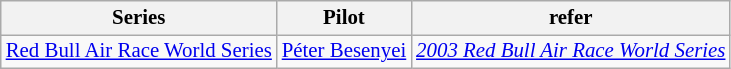<table class="wikitable" style="font-size: 87%;">
<tr>
<th>Series</th>
<th>Pilot</th>
<th>refer</th>
</tr>
<tr>
<td><a href='#'>Red Bull Air Race World Series</a></td>
<td> <a href='#'>Péter Besenyei</a></td>
<td><em><a href='#'>2003 Red Bull Air Race World Series</a></em></td>
</tr>
</table>
